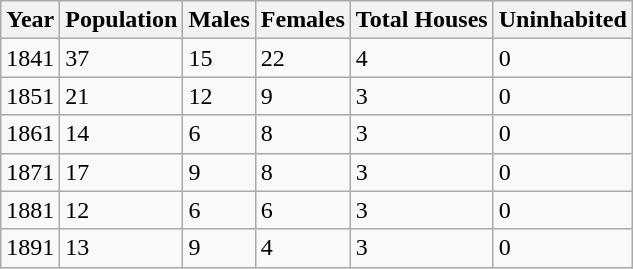<table class="wikitable">
<tr>
<th>Year</th>
<th>Population</th>
<th>Males</th>
<th>Females</th>
<th>Total Houses</th>
<th>Uninhabited</th>
</tr>
<tr>
<td>1841</td>
<td>37</td>
<td>15</td>
<td>22</td>
<td>4</td>
<td>0</td>
</tr>
<tr>
<td>1851</td>
<td>21</td>
<td>12</td>
<td>9</td>
<td>3</td>
<td>0</td>
</tr>
<tr>
<td>1861</td>
<td>14</td>
<td>6</td>
<td>8</td>
<td>3</td>
<td>0</td>
</tr>
<tr>
<td>1871</td>
<td>17</td>
<td>9</td>
<td>8</td>
<td>3</td>
<td>0</td>
</tr>
<tr>
<td>1881</td>
<td>12</td>
<td>6</td>
<td>6</td>
<td>3</td>
<td>0</td>
</tr>
<tr>
<td>1891</td>
<td>13</td>
<td>9</td>
<td>4</td>
<td>3</td>
<td>0</td>
</tr>
</table>
